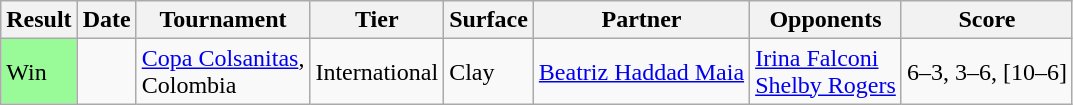<table class="wikitable">
<tr>
<th>Result</th>
<th>Date</th>
<th>Tournament</th>
<th>Tier</th>
<th>Surface</th>
<th>Partner</th>
<th>Opponents</th>
<th class="unsortable">Score</th>
</tr>
<tr>
<td bgcolor=98FB98>Win</td>
<td><a href='#'></a></td>
<td><a href='#'>Copa Colsanitas</a>, <br>Colombia</td>
<td>International</td>
<td>Clay</td>
<td> <a href='#'>Beatriz Haddad Maia</a></td>
<td> <a href='#'>Irina Falconi</a> <br>  <a href='#'>Shelby Rogers</a></td>
<td>6–3, 3–6, [10–6]</td>
</tr>
</table>
